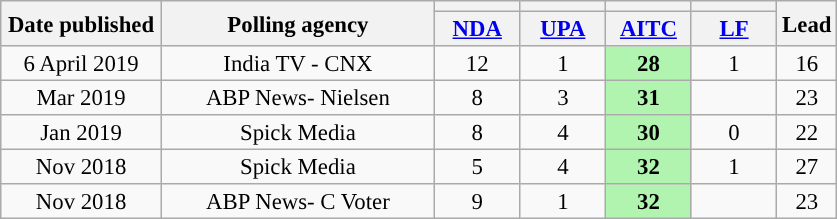<table class="wikitable sortable" style="text-align:center;font-size:95%;line-height:16px">
<tr>
<th rowspan="2" width="100px">Date published</th>
<th rowspan="2" width="175px">Polling agency</th>
<th style="background:"></th>
<th style="background:"></th>
<th style="background:"></th>
<th style="background:"></th>
<th rowspan="2">Lead</th>
</tr>
<tr>
<th width="50px" class="unsortable"><a href='#'>NDA</a></th>
<th width="50px" class="unsortable"><a href='#'>UPA</a></th>
<th width="50px" class="unsortable"><a href='#'>AITC</a></th>
<th width="50px" class="unsortable"><a href='#'>LF</a></th>
</tr>
<tr>
<td>6 April 2019</td>
<td>India TV - CNX</td>
<td>12</td>
<td>1</td>
<td style="background:#B0F4B0"><strong>28</strong></td>
<td>1</td>
<td style="background:">16</td>
</tr>
<tr>
<td>Mar 2019</td>
<td>ABP News- Nielsen</td>
<td>8</td>
<td>3</td>
<td style="background:#B0F4B0"><strong>31</strong></td>
<td></td>
<td style="background:">23</td>
</tr>
<tr>
<td>Jan 2019</td>
<td>Spick Media</td>
<td>8</td>
<td>4</td>
<td style="background:#B0F4B0"><strong>30</strong></td>
<td>0</td>
<td style="background:">22</td>
</tr>
<tr>
<td>Nov 2018</td>
<td>Spick Media</td>
<td>5</td>
<td>4</td>
<td style="background:#B0F4B0"><strong>32</strong></td>
<td>1</td>
<td style="background:">27</td>
</tr>
<tr>
<td>Nov 2018</td>
<td>ABP News- C Voter</td>
<td>9</td>
<td>1</td>
<td style="background:#B0F4B0"><strong>32</strong></td>
<td></td>
<td style="background:">23</td>
</tr>
</table>
